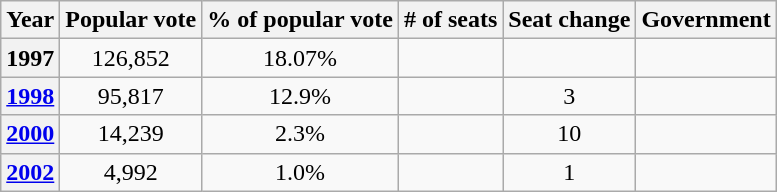<table class="wikitable" style="text-align:center">
<tr>
<th>Year</th>
<th>Popular vote</th>
<th>% of popular vote</th>
<th># of seats</th>
<th>Seat change</th>
<th>Government</th>
</tr>
<tr>
<th>1997</th>
<td>126,852</td>
<td>18.07%</td>
<td></td>
<td></td>
<td></td>
</tr>
<tr>
<th><a href='#'>1998</a></th>
<td>95,817</td>
<td>12.9%</td>
<td></td>
<td> 3</td>
<td></td>
</tr>
<tr>
<th><a href='#'>2000</a></th>
<td>14,239</td>
<td>2.3%</td>
<td></td>
<td> 10</td>
<td></td>
</tr>
<tr>
<th><a href='#'>2002</a></th>
<td>4,992</td>
<td>1.0%</td>
<td></td>
<td> 1</td>
<td></td>
</tr>
</table>
